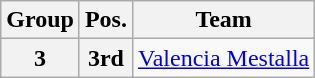<table class="wikitable">
<tr>
<th>Group</th>
<th>Pos.</th>
<th>Team</th>
</tr>
<tr>
<th>3</th>
<th>3rd</th>
<td><a href='#'>Valencia Mestalla</a></td>
</tr>
</table>
